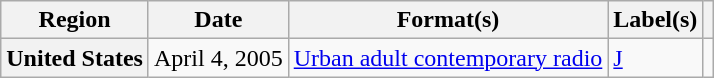<table class="wikitable plainrowheaders">
<tr>
<th scope="col">Region</th>
<th scope="col">Date</th>
<th scope="col">Format(s)</th>
<th scope="col">Label(s)</th>
<th scope="col"></th>
</tr>
<tr>
<th scope="row">United States</th>
<td>April 4, 2005</td>
<td><a href='#'>Urban adult contemporary radio</a></td>
<td><a href='#'>J</a></td>
<td></td>
</tr>
</table>
